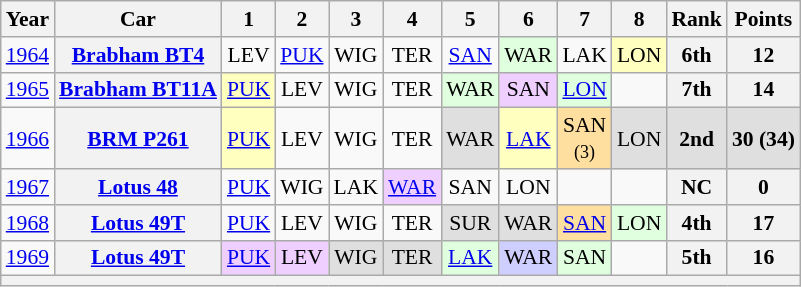<table class="wikitable" style="text-align:center; font-size:90%">
<tr>
<th>Year</th>
<th>Car</th>
<th>1</th>
<th>2</th>
<th>3</th>
<th>4</th>
<th>5</th>
<th>6</th>
<th>7</th>
<th>8</th>
<th>Rank</th>
<th>Points</th>
</tr>
<tr>
<td><a href='#'>1964</a></td>
<th><a href='#'>Brabham BT4</a></th>
<td>LEV</td>
<td><a href='#'>PUK</a></td>
<td>WIG</td>
<td>TER</td>
<td><a href='#'>SAN</a></td>
<td style="background:#dfffdf;">WAR<br></td>
<td>LAK</td>
<td style="background:#ffffbf;">LON<br></td>
<th>6th</th>
<th>12</th>
</tr>
<tr>
<td><a href='#'>1965</a></td>
<th><a href='#'>Brabham BT11A</a></th>
<td style="background:#ffffbf;"><a href='#'>PUK</a><br></td>
<td>LEV</td>
<td>WIG</td>
<td>TER</td>
<td style="background:#dfffdf;">WAR<br></td>
<td style="background:#efcfff;">SAN<br></td>
<td style="background:#dfffdf;"><a href='#'>LON</a><br></td>
<td></td>
<th>7th</th>
<th>14</th>
</tr>
<tr>
<td><a href='#'>1966</a></td>
<th><a href='#'>BRM P261</a></th>
<td style="background:#ffffbf;"><a href='#'>PUK</a><br></td>
<td>LEV</td>
<td>WIG</td>
<td>TER</td>
<td style="background:#dfdfdf;">WAR<br></td>
<td style="background:#ffffbf;"><a href='#'>LAK</a><br></td>
<td style="background:#ffdf9f;">SAN<br><small>(3)</small></td>
<td style="background:#dfdfdf;">LON<br></td>
<th style="background:#dfdfdf;">2nd</th>
<th style="background:#dfdfdf;">30 (34)</th>
</tr>
<tr>
<td><a href='#'>1967</a></td>
<th><a href='#'>Lotus 48</a></th>
<td><a href='#'>PUK</a></td>
<td>WIG</td>
<td>LAK</td>
<td style="background:#efcfff;"><a href='#'>WAR</a><br></td>
<td>SAN</td>
<td>LON</td>
<td></td>
<td></td>
<th>NC</th>
<th>0</th>
</tr>
<tr>
<td><a href='#'>1968</a></td>
<th><a href='#'>Lotus 49T</a></th>
<td><a href='#'>PUK</a></td>
<td>LEV</td>
<td>WIG</td>
<td>TER</td>
<td style="background:#dfdfdf;">SUR<br></td>
<td style="background:#dfdfdf;">WAR<br></td>
<td style="background:#ffdf9f;"><a href='#'>SAN</a><br></td>
<td style="background:#dfffdf;">LON<br></td>
<th>4th</th>
<th>17</th>
</tr>
<tr>
<td><a href='#'>1969</a></td>
<th><a href='#'>Lotus 49T</a></th>
<td style="background:#efcfff;"><a href='#'>PUK</a><br></td>
<td style="background:#efcfff;">LEV<br></td>
<td style="background:#dfdfdf;">WIG<br></td>
<td style="background:#dfdfdf;">TER<br></td>
<td style="background:#dfffdf;"><a href='#'>LAK</a><br></td>
<td style="background:#cfcfff;">WAR<br></td>
<td style="background:#dfffdf;">SAN<br></td>
<td></td>
<th>5th</th>
<th>16</th>
</tr>
<tr>
<th colspan="12"></th>
</tr>
</table>
